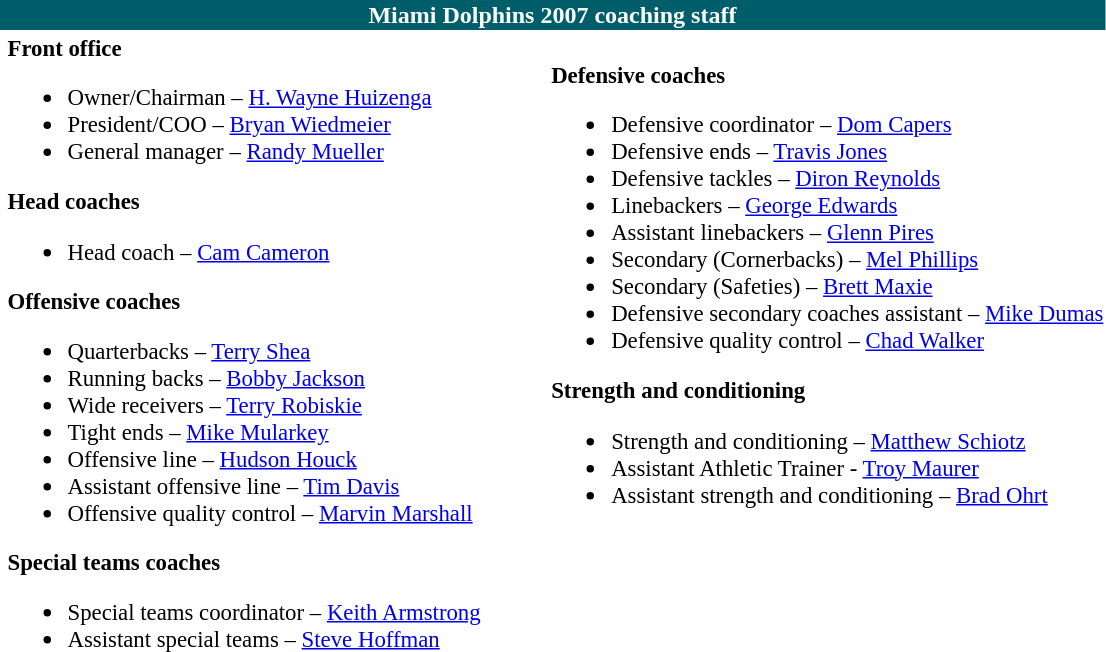<table class="toccolours" style="text-align: left;">
<tr>
<th colspan="7" style="background:#005e6a; color:white; text-align:center;">Miami Dolphins 2007 coaching staff</th>
</tr>
<tr>
<td valign="top"></td>
<td style="font-size:95%; vertical-align:top;"><strong>Front office</strong><br><ul><li>Owner/Chairman – <a href='#'>H. Wayne Huizenga</a></li><li>President/COO – <a href='#'>Bryan Wiedmeier</a></li><li>General manager – <a href='#'>Randy Mueller</a></li></ul><strong>Head coaches</strong><ul><li>Head coach – <a href='#'>Cam Cameron</a></li></ul><strong>Offensive coaches</strong><ul><li>Quarterbacks – <a href='#'>Terry Shea</a></li><li>Running backs – <a href='#'>Bobby Jackson</a></li><li>Wide receivers – <a href='#'>Terry Robiskie</a></li><li>Tight ends – <a href='#'>Mike Mularkey</a></li><li>Offensive line – <a href='#'>Hudson Houck</a></li><li>Assistant offensive line – <a href='#'>Tim Davis</a></li><li>Offensive quality control – <a href='#'>Marvin Marshall</a></li></ul><strong>Special teams coaches</strong><ul><li>Special teams coordinator – <a href='#'>Keith Armstrong</a></li><li>Assistant special teams – <a href='#'>Steve Hoffman</a></li></ul></td>
<td width="35"> </td>
<td valign="top"></td>
<td style="font-size:95%; vertical-align:top;"><br><strong>Defensive coaches</strong><ul><li>Defensive coordinator – <a href='#'>Dom Capers</a></li><li>Defensive ends – <a href='#'>Travis Jones</a></li><li>Defensive tackles – <a href='#'>Diron Reynolds</a></li><li>Linebackers – <a href='#'>George Edwards</a></li><li>Assistant linebackers – <a href='#'>Glenn Pires</a></li><li>Secondary (Cornerbacks) – <a href='#'>Mel Phillips</a></li><li>Secondary (Safeties) – <a href='#'>Brett Maxie</a></li><li>Defensive secondary coaches assistant – <a href='#'>Mike Dumas</a></li><li>Defensive quality control – <a href='#'>Chad Walker</a></li></ul><strong>Strength and conditioning</strong><ul><li>Strength and conditioning – <a href='#'>Matthew Schiotz</a></li><li>Assistant Athletic Trainer - <a href='#'>Troy Maurer</a></li><li>Assistant strength and conditioning – <a href='#'>Brad Ohrt</a></li></ul></td>
</tr>
</table>
